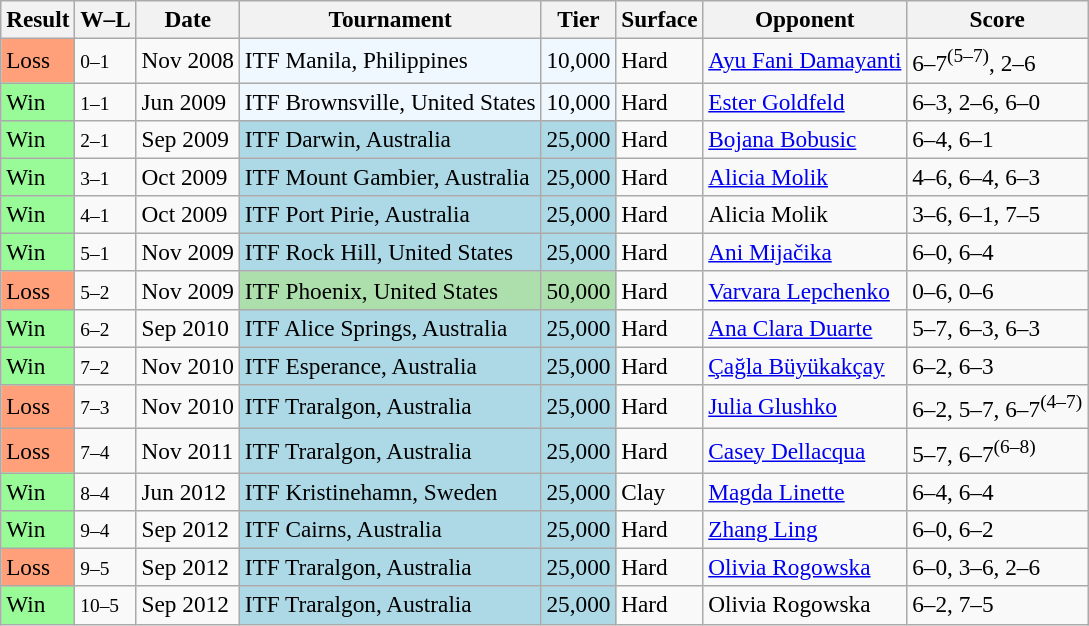<table class="sortable wikitable" style="font-size:97%;">
<tr>
<th>Result</th>
<th class="unsortable">W–L</th>
<th>Date</th>
<th>Tournament</th>
<th>Tier</th>
<th>Surface</th>
<th>Opponent</th>
<th class="unsortable">Score</th>
</tr>
<tr>
<td style="background:#ffa07a;">Loss</td>
<td><small>0–1</small></td>
<td>Nov 2008</td>
<td style="background:#f0f8ff;">ITF Manila, Philippines</td>
<td style="background:#f0f8ff;">10,000</td>
<td>Hard</td>
<td> <a href='#'>Ayu Fani Damayanti</a></td>
<td>6–7<sup>(5–7)</sup>, 2–6</td>
</tr>
<tr>
<td style="background:#98fb98;">Win</td>
<td><small>1–1</small></td>
<td>Jun 2009</td>
<td style="background:#f0f8ff;">ITF Brownsville, United States</td>
<td style="background:#f0f8ff;">10,000</td>
<td>Hard</td>
<td> <a href='#'>Ester Goldfeld</a></td>
<td>6–3, 2–6, 6–0</td>
</tr>
<tr>
<td style="background:#98fb98;">Win</td>
<td><small>2–1</small></td>
<td>Sep 2009</td>
<td style="background:lightblue;">ITF Darwin, Australia</td>
<td style="background:lightblue;">25,000</td>
<td>Hard</td>
<td> <a href='#'>Bojana Bobusic</a></td>
<td>6–4, 6–1</td>
</tr>
<tr>
<td style="background:#98fb98;">Win</td>
<td><small>3–1</small></td>
<td>Oct 2009</td>
<td style="background:lightblue;">ITF Mount Gambier, Australia</td>
<td style="background:lightblue;">25,000</td>
<td>Hard</td>
<td> <a href='#'>Alicia Molik</a></td>
<td>4–6, 6–4, 6–3</td>
</tr>
<tr>
<td style="background:#98fb98;">Win</td>
<td><small>4–1</small></td>
<td>Oct 2009</td>
<td style="background:lightblue;">ITF Port Pirie, Australia</td>
<td style="background:lightblue;">25,000</td>
<td>Hard</td>
<td> Alicia Molik</td>
<td>3–6, 6–1, 7–5</td>
</tr>
<tr>
<td style="background:#98fb98;">Win</td>
<td><small>5–1</small></td>
<td>Nov 2009</td>
<td style="background:lightblue;">ITF Rock Hill, United States</td>
<td style="background:lightblue;">25,000</td>
<td>Hard</td>
<td> <a href='#'>Ani Mijačika</a></td>
<td>6–0, 6–4</td>
</tr>
<tr>
<td style="background:#ffa07a;">Loss</td>
<td><small>5–2</small></td>
<td>Nov 2009</td>
<td style="background:#addfad;">ITF Phoenix, United States</td>
<td style="background:#addfad;">50,000</td>
<td>Hard</td>
<td> <a href='#'>Varvara Lepchenko</a></td>
<td>0–6, 0–6</td>
</tr>
<tr>
<td style="background:#98fb98;">Win</td>
<td><small>6–2</small></td>
<td>Sep 2010</td>
<td style="background:lightblue;">ITF Alice Springs, Australia</td>
<td style="background:lightblue;">25,000</td>
<td>Hard</td>
<td> <a href='#'>Ana Clara Duarte</a></td>
<td>5–7, 6–3, 6–3</td>
</tr>
<tr>
<td style="background:#98fb98;">Win</td>
<td><small>7–2</small></td>
<td>Nov 2010</td>
<td style="background:lightblue;">ITF Esperance, Australia</td>
<td style="background:lightblue;">25,000</td>
<td>Hard</td>
<td> <a href='#'>Çağla Büyükakçay</a></td>
<td>6–2, 6–3</td>
</tr>
<tr>
<td style="background:#ffa07a;">Loss</td>
<td><small>7–3</small></td>
<td>Nov 2010</td>
<td style="background:lightblue;">ITF Traralgon, Australia</td>
<td style="background:lightblue;">25,000</td>
<td>Hard</td>
<td> <a href='#'>Julia Glushko</a></td>
<td>6–2, 5–7, 6–7<sup>(4–7)</sup></td>
</tr>
<tr>
<td style="background:#ffa07a;">Loss</td>
<td><small>7–4</small></td>
<td>Nov 2011</td>
<td style="background:lightblue;">ITF Traralgon, Australia</td>
<td style="background:lightblue;">25,000</td>
<td>Hard</td>
<td> <a href='#'>Casey Dellacqua</a></td>
<td>5–7, 6–7<sup>(6–8)</sup></td>
</tr>
<tr>
<td style="background:#98fb98;">Win</td>
<td><small>8–4</small></td>
<td>Jun 2012</td>
<td style="background:lightblue;">ITF Kristinehamn, Sweden</td>
<td style="background:lightblue;">25,000</td>
<td>Clay</td>
<td> <a href='#'>Magda Linette</a></td>
<td>6–4, 6–4</td>
</tr>
<tr>
<td style="background:#98fb98;">Win</td>
<td><small>9–4</small></td>
<td>Sep 2012</td>
<td style="background:lightblue;">ITF Cairns, Australia</td>
<td style="background:lightblue;">25,000</td>
<td>Hard</td>
<td> <a href='#'>Zhang Ling</a></td>
<td>6–0, 6–2</td>
</tr>
<tr>
<td style="background:#ffa07a;">Loss</td>
<td><small>9–5</small></td>
<td>Sep 2012</td>
<td style="background:lightblue;">ITF Traralgon, Australia</td>
<td style="background:lightblue;">25,000</td>
<td>Hard</td>
<td> <a href='#'>Olivia Rogowska</a></td>
<td>6–0, 3–6, 2–6</td>
</tr>
<tr>
<td style="background:#98fb98;">Win</td>
<td><small>10–5</small></td>
<td>Sep 2012</td>
<td style="background:lightblue;">ITF Traralgon, Australia</td>
<td style="background:lightblue;">25,000</td>
<td>Hard</td>
<td> Olivia Rogowska</td>
<td>6–2, 7–5</td>
</tr>
</table>
